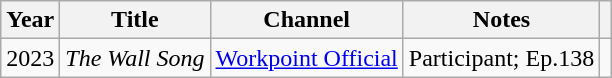<table class="wikitable sortable">
<tr>
<th scope="col">Year</th>
<th scope="col">Title</th>
<th scope="col">Channel</th>
<th scope="col" class="unsortable">Notes</th>
<th scope="col" class="unsortable"></th>
</tr>
<tr>
<td>2023</td>
<td><em>The Wall Song</em></td>
<td><a href='#'>Workpoint Official</a></td>
<td>Participant; Ep.138</td>
<td></td>
</tr>
</table>
